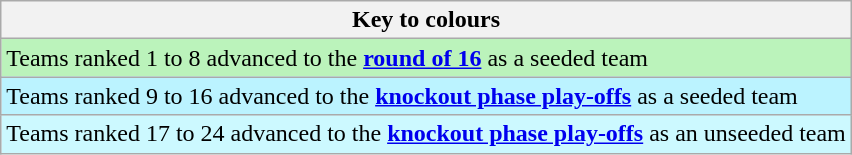<table class="wikitable">
<tr>
<th>Key to colours</th>
</tr>
<tr style="background-color:#BBF3BB">
<td>Teams ranked 1 to 8 advanced to the <strong><a href='#'>round of 16</a></strong> as a seeded team</td>
</tr>
<tr style="background-color:#BBF3FF">
<td>Teams ranked 9 to 16 advanced to the <strong><a href='#'>knockout phase play-offs</a></strong> as a seeded team</td>
</tr>
<tr style="background-color:#CCF9FF">
<td>Teams ranked 17 to 24 advanced to the <strong><a href='#'>knockout phase play-offs</a></strong> as an unseeded team</td>
</tr>
</table>
